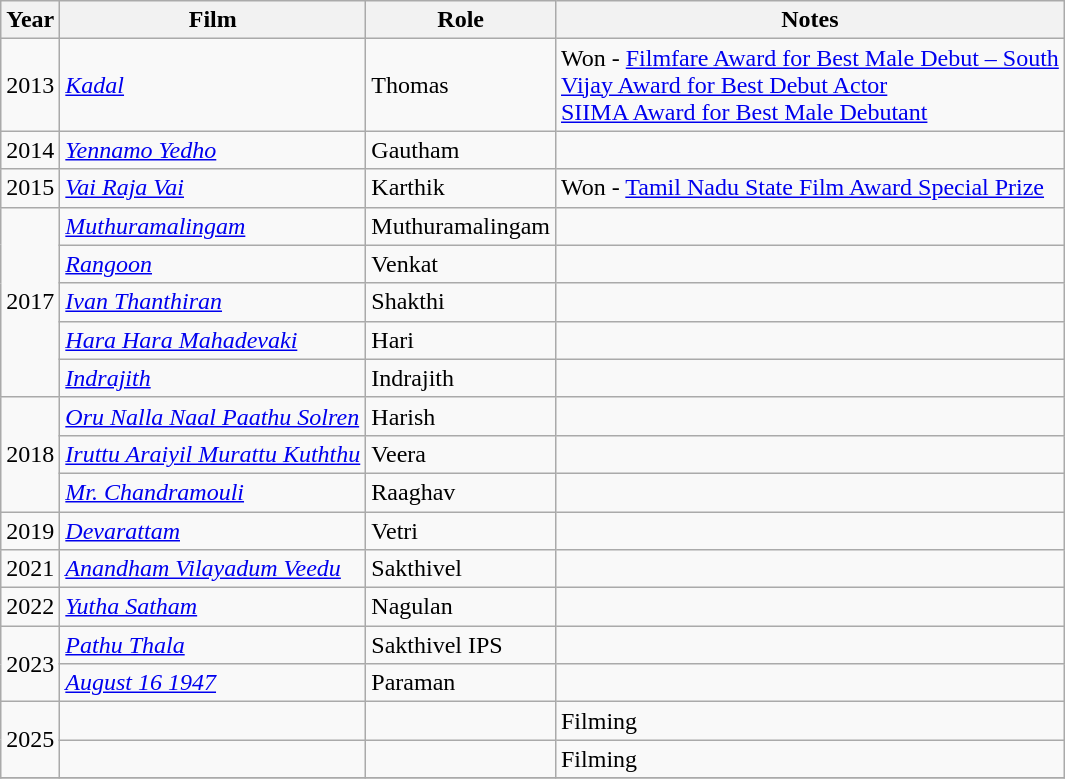<table class="wikitable sortable">
<tr>
<th style="background:FFFFCC;">Year</th>
<th style="background:FFFFCC;">Film</th>
<th style="background:FFFFCC;">Role</th>
<th style="background:FFFFCC;">Notes</th>
</tr>
<tr>
<td>2013</td>
<td><em><a href='#'>Kadal</a></em></td>
<td>Thomas</td>
<td>Won - <a href='#'>Filmfare Award for Best Male Debut&nbsp;– South</a><br><a href='#'>Vijay Award for Best Debut Actor</a><br><a href='#'>SIIMA Award for Best Male Debutant</a></td>
</tr>
<tr>
<td>2014</td>
<td><em><a href='#'>Yennamo Yedho</a></em></td>
<td>Gautham</td>
<td></td>
</tr>
<tr>
<td>2015</td>
<td><em><a href='#'>Vai Raja Vai</a></em></td>
<td>Karthik</td>
<td>Won - <a href='#'>Tamil Nadu State Film Award Special Prize</a></td>
</tr>
<tr>
<td rowspan=5>2017</td>
<td><em><a href='#'>Muthuramalingam</a></em></td>
<td>Muthuramalingam</td>
<td></td>
</tr>
<tr>
<td><em><a href='#'>Rangoon</a></em></td>
<td>Venkat</td>
<td></td>
</tr>
<tr>
<td><em><a href='#'>Ivan Thanthiran</a></em></td>
<td>Shakthi</td>
<td></td>
</tr>
<tr>
<td><em><a href='#'>Hara Hara Mahadevaki</a></em></td>
<td>Hari</td>
<td></td>
</tr>
<tr>
<td><em><a href='#'>Indrajith</a></em></td>
<td>Indrajith</td>
<td></td>
</tr>
<tr>
<td rowspan=3>2018</td>
<td><em><a href='#'>Oru Nalla Naal Paathu Solren</a></em></td>
<td>Harish</td>
<td></td>
</tr>
<tr>
<td><em><a href='#'>Iruttu Araiyil Murattu Kuththu</a></em></td>
<td>Veera</td>
<td></td>
</tr>
<tr>
<td><em><a href='#'>Mr. Chandramouli</a></em></td>
<td>Raaghav</td>
<td></td>
</tr>
<tr>
<td>2019</td>
<td><em><a href='#'>Devarattam</a></em></td>
<td>Vetri</td>
<td></td>
</tr>
<tr>
<td>2021</td>
<td><em><a href='#'>Anandham Vilayadum Veedu</a></em></td>
<td>Sakthivel</td>
<td></td>
</tr>
<tr>
<td>2022</td>
<td><em><a href='#'>Yutha Satham</a></em></td>
<td>Nagulan</td>
<td></td>
</tr>
<tr>
<td rowspan="2">2023</td>
<td><em><a href='#'>Pathu Thala</a></em></td>
<td>Sakthivel IPS</td>
<td></td>
</tr>
<tr>
<td><em><a href='#'>August 16 1947</a></em></td>
<td>Paraman</td>
<td></td>
</tr>
<tr>
<td rowspan="2">2025</td>
<td></td>
<td></td>
<td>Filming</td>
</tr>
<tr>
<td></td>
<td></td>
<td>Filming</td>
</tr>
<tr>
</tr>
</table>
